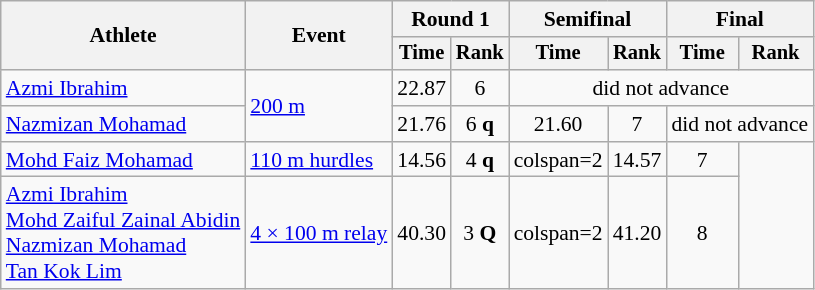<table class="wikitable" style="font-size:90%">
<tr>
<th rowspan=2>Athlete</th>
<th rowspan=2>Event</th>
<th colspan=2>Round 1</th>
<th colspan=2>Semifinal</th>
<th colspan=2>Final</th>
</tr>
<tr style="font-size:95%">
<th>Time</th>
<th>Rank</th>
<th>Time</th>
<th>Rank</th>
<th>Time</th>
<th>Rank</th>
</tr>
<tr align=center>
<td align=left><a href='#'>Azmi Ibrahim</a></td>
<td rowspan=2 align=left><a href='#'>200 m</a></td>
<td>22.87</td>
<td>6</td>
<td colspan=4>did not advance</td>
</tr>
<tr align=center>
<td align=left><a href='#'>Nazmizan Mohamad</a></td>
<td>21.76</td>
<td>6 <strong>q</strong></td>
<td>21.60</td>
<td>7</td>
<td colspan=2>did not advance</td>
</tr>
<tr align=center>
<td align=left><a href='#'>Mohd Faiz Mohamad</a></td>
<td align=left><a href='#'>110 m hurdles</a></td>
<td>14.56</td>
<td>4 <strong>q</strong></td>
<td>colspan=2 </td>
<td>14.57</td>
<td>7</td>
</tr>
<tr align=center>
<td align=left><a href='#'>Azmi Ibrahim</a><br><a href='#'>Mohd Zaiful Zainal Abidin</a><br><a href='#'>Nazmizan Mohamad</a><br><a href='#'>Tan Kok Lim</a></td>
<td align=left><a href='#'>4 × 100 m relay</a></td>
<td>40.30</td>
<td>3 <strong>Q</strong></td>
<td>colspan=2 </td>
<td>41.20</td>
<td>8</td>
</tr>
</table>
